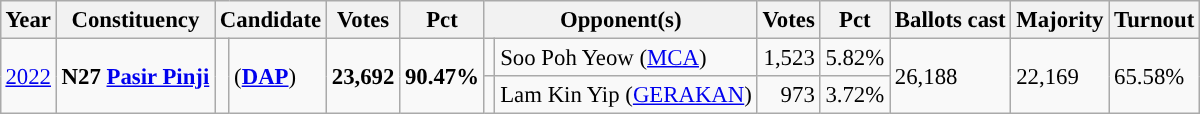<table class="wikitable" style="margin:0.5em ; font-size:95%">
<tr>
<th>Year</th>
<th>Constituency</th>
<th colspan=2>Candidate</th>
<th>Votes</th>
<th>Pct</th>
<th colspan=2>Opponent(s)</th>
<th>Votes</th>
<th>Pct</th>
<th>Ballots cast</th>
<th>Majority</th>
<th>Turnout</th>
</tr>
<tr>
<td rowspan=2><a href='#'>2022</a></td>
<td rowspan=2><strong>N27 <a href='#'>Pasir Pinji</a></strong></td>
<td rowspan=2 ></td>
<td rowspan=2> (<a href='#'><strong>DAP</strong></a>)</td>
<td rowspan=2 align=right><strong>23,692</strong></td>
<td rowspan=2><strong>90.47%</strong></td>
<td></td>
<td>Soo Poh Yeow (<a href='#'>MCA</a>)</td>
<td align=right>1,523</td>
<td align=right>5.82%</td>
<td rowspan=2>26,188</td>
<td rowspan=2>22,169</td>
<td rowspan=2>65.58%</td>
</tr>
<tr>
<td></td>
<td>Lam Kin Yip (<a href='#'>GERAKAN</a>)</td>
<td align=right>973</td>
<td align=right>3.72%</td>
</tr>
</table>
